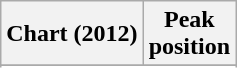<table class="wikitable sortable">
<tr>
<th>Chart (2012)</th>
<th>Peak<br>position</th>
</tr>
<tr>
</tr>
<tr>
</tr>
<tr>
</tr>
<tr>
</tr>
<tr>
</tr>
<tr>
</tr>
<tr>
</tr>
<tr>
</tr>
</table>
